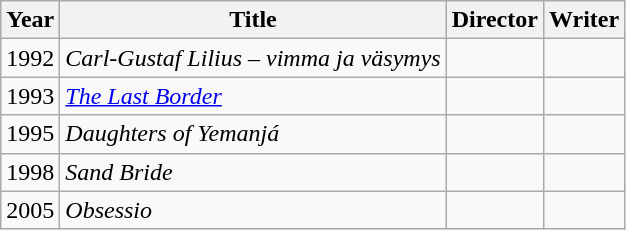<table class="wikitable">
<tr>
<th>Year</th>
<th>Title</th>
<th>Director</th>
<th>Writer</th>
</tr>
<tr>
<td>1992</td>
<td><em>Carl-Gustaf Lilius – vimma ja väsymys</em></td>
<td></td>
<td></td>
</tr>
<tr>
<td>1993</td>
<td><em><a href='#'>The Last Border</a></em></td>
<td></td>
<td></td>
</tr>
<tr>
<td>1995</td>
<td><em>Daughters of Yemanjá</em></td>
<td></td>
<td></td>
</tr>
<tr>
<td>1998</td>
<td><em>Sand Bride</em></td>
<td></td>
<td></td>
</tr>
<tr>
<td>2005</td>
<td><em>Obsessio</em></td>
<td></td>
<td></td>
</tr>
</table>
